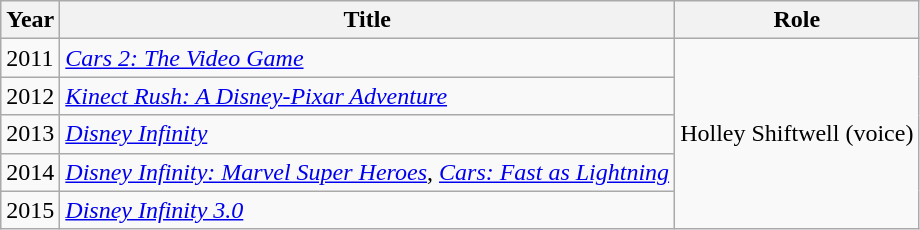<table class="wikitable sortable plainrowheaders">
<tr>
<th scope="col">Year</th>
<th scope="col">Title</th>
<th scope="col" class="unsortable">Role</th>
</tr>
<tr>
<td>2011</td>
<td><em><a href='#'>Cars 2: The Video Game</a></em></td>
<td rowspan="5">Holley Shiftwell (voice)</td>
</tr>
<tr>
<td>2012</td>
<td><em><a href='#'>Kinect Rush: A Disney-Pixar Adventure</a></em></td>
</tr>
<tr>
<td>2013</td>
<td><em><a href='#'>Disney Infinity</a></em></td>
</tr>
<tr>
<td>2014</td>
<td><em><a href='#'>Disney Infinity: Marvel Super Heroes</a></em>, <em><a href='#'>Cars: Fast as Lightning</a></em></td>
</tr>
<tr>
<td>2015</td>
<td><em><a href='#'>Disney Infinity 3.0</a></em></td>
</tr>
</table>
